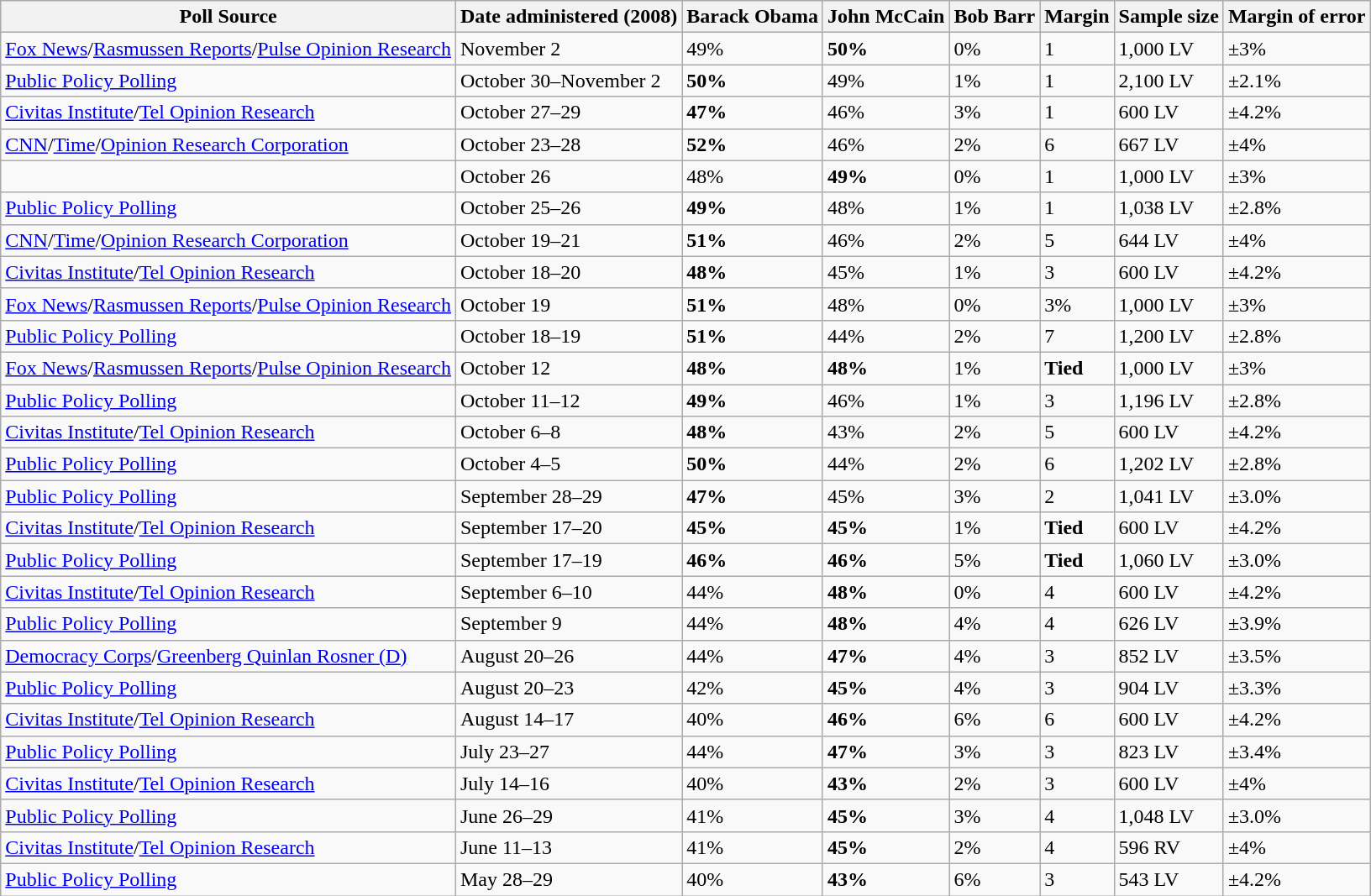<table class="wikitable collapsible">
<tr>
<th>Poll Source</th>
<th>Date administered (2008)</th>
<th>Barack Obama</th>
<th>John McCain</th>
<th>Bob Barr</th>
<th>Margin</th>
<th>Sample size</th>
<th>Margin of error</th>
</tr>
<tr>
<td><a href='#'>Fox News</a>/<a href='#'>Rasmussen Reports</a>/<a href='#'>Pulse Opinion Research</a></td>
<td>November 2</td>
<td>49%</td>
<td><strong>50%</strong></td>
<td>0%</td>
<td>1</td>
<td>1,000 LV</td>
<td>±3%</td>
</tr>
<tr>
<td><a href='#'>Public Policy Polling</a></td>
<td>October 30–November 2</td>
<td><strong>50%</strong></td>
<td>49%</td>
<td>1%</td>
<td>1</td>
<td>2,100 LV</td>
<td>±2.1%</td>
</tr>
<tr>
<td><a href='#'>Civitas Institute</a>/<a href='#'>Tel Opinion Research</a></td>
<td>October 27–29</td>
<td><strong>47%</strong></td>
<td>46%</td>
<td>3%</td>
<td>1</td>
<td>600 LV</td>
<td>±4.2%</td>
</tr>
<tr>
<td><a href='#'>CNN</a>/<a href='#'>Time</a>/<a href='#'>Opinion Research Corporation</a></td>
<td>October 23–28</td>
<td><strong>52%</strong></td>
<td>46%</td>
<td>2%</td>
<td>6</td>
<td>667 LV</td>
<td>±4%</td>
</tr>
<tr>
<td></td>
<td>October 26</td>
<td>48%</td>
<td><strong>49%</strong></td>
<td>0%</td>
<td>1</td>
<td>1,000 LV</td>
<td>±3%</td>
</tr>
<tr>
<td><a href='#'>Public Policy Polling</a></td>
<td>October 25–26</td>
<td><strong>49%</strong></td>
<td>48%</td>
<td>1%</td>
<td>1</td>
<td>1,038 LV</td>
<td>±2.8%</td>
</tr>
<tr>
<td><a href='#'>CNN</a>/<a href='#'>Time</a>/<a href='#'>Opinion Research Corporation</a></td>
<td>October 19–21</td>
<td><strong>51%</strong></td>
<td>46%</td>
<td>2%</td>
<td>5</td>
<td>644 LV</td>
<td>±4%</td>
</tr>
<tr>
<td><a href='#'>Civitas Institute</a>/<a href='#'>Tel Opinion Research</a></td>
<td>October 18–20</td>
<td><strong>48%</strong></td>
<td>45%</td>
<td>1%</td>
<td>3</td>
<td>600 LV</td>
<td>±4.2%</td>
</tr>
<tr>
<td><a href='#'>Fox News</a>/<a href='#'>Rasmussen Reports</a>/<a href='#'>Pulse Opinion Research</a></td>
<td>October 19</td>
<td><strong>51%</strong></td>
<td>48%</td>
<td>0%</td>
<td>3%</td>
<td>1,000 LV</td>
<td>±3%</td>
</tr>
<tr>
<td><a href='#'>Public Policy Polling</a></td>
<td>October 18–19</td>
<td><strong>51%</strong></td>
<td>44%</td>
<td>2%</td>
<td>7</td>
<td>1,200 LV</td>
<td>±2.8%</td>
</tr>
<tr>
<td><a href='#'>Fox News</a>/<a href='#'>Rasmussen Reports</a>/<a href='#'>Pulse Opinion Research</a></td>
<td>October 12</td>
<td><strong>48%</strong></td>
<td><strong>48%</strong></td>
<td>1%</td>
<td><strong>Tied</strong></td>
<td>1,000 LV</td>
<td>±3%</td>
</tr>
<tr>
<td><a href='#'>Public Policy Polling</a></td>
<td>October 11–12</td>
<td><strong>49%</strong></td>
<td>46%</td>
<td>1%</td>
<td>3</td>
<td>1,196 LV</td>
<td>±2.8%</td>
</tr>
<tr>
<td><a href='#'>Civitas Institute</a>/<a href='#'>Tel Opinion Research</a></td>
<td>October 6–8</td>
<td><strong>48%</strong></td>
<td>43%</td>
<td>2%</td>
<td>5</td>
<td>600 LV</td>
<td>±4.2%</td>
</tr>
<tr>
<td><a href='#'>Public Policy Polling</a></td>
<td>October 4–5</td>
<td><strong>50%</strong></td>
<td>44%</td>
<td>2%</td>
<td>6</td>
<td>1,202 LV</td>
<td>±2.8%</td>
</tr>
<tr>
<td><a href='#'>Public Policy Polling</a></td>
<td>September 28–29</td>
<td><strong>47%</strong></td>
<td>45%</td>
<td>3%</td>
<td>2</td>
<td>1,041 LV</td>
<td>±3.0%</td>
</tr>
<tr>
<td><a href='#'>Civitas Institute</a>/<a href='#'>Tel Opinion Research</a></td>
<td>September 17–20</td>
<td><strong>45%</strong></td>
<td><strong>45%</strong></td>
<td>1%</td>
<td><strong>Tied</strong></td>
<td>600 LV</td>
<td>±4.2%</td>
</tr>
<tr>
<td><a href='#'>Public Policy Polling</a></td>
<td>September 17–19</td>
<td><strong>46%</strong></td>
<td><strong>46%</strong></td>
<td>5%</td>
<td><strong>Tied</strong></td>
<td>1,060 LV</td>
<td>±3.0%</td>
</tr>
<tr>
<td><a href='#'>Civitas Institute</a>/<a href='#'>Tel Opinion Research</a></td>
<td>September 6–10</td>
<td>44%</td>
<td><strong>48%</strong></td>
<td>0%</td>
<td>4</td>
<td>600 LV</td>
<td>±4.2%</td>
</tr>
<tr>
<td><a href='#'>Public Policy Polling</a></td>
<td>September 9</td>
<td>44%</td>
<td><strong>48%</strong></td>
<td>4%</td>
<td>4</td>
<td>626 LV</td>
<td>±3.9%</td>
</tr>
<tr>
<td><a href='#'>Democracy Corps</a>/<a href='#'>Greenberg Quinlan Rosner (D)</a></td>
<td>August 20–26</td>
<td>44%</td>
<td><strong>47%</strong></td>
<td>4%</td>
<td>3</td>
<td>852 LV</td>
<td>±3.5%</td>
</tr>
<tr>
<td><a href='#'>Public Policy Polling</a></td>
<td>August 20–23</td>
<td>42%</td>
<td><strong>45%</strong></td>
<td>4%</td>
<td>3</td>
<td>904 LV</td>
<td>±3.3%</td>
</tr>
<tr>
<td><a href='#'>Civitas Institute</a>/<a href='#'>Tel Opinion Research</a></td>
<td>August 14–17</td>
<td>40%</td>
<td><strong>46%</strong></td>
<td>6%</td>
<td>6</td>
<td>600 LV</td>
<td>±4.2%</td>
</tr>
<tr>
<td><a href='#'>Public Policy Polling</a></td>
<td>July 23–27</td>
<td>44%</td>
<td><strong>47%</strong></td>
<td>3%</td>
<td>3</td>
<td>823 LV</td>
<td>±3.4%</td>
</tr>
<tr>
<td><a href='#'>Civitas Institute</a>/<a href='#'>Tel Opinion Research</a></td>
<td>July 14–16</td>
<td>40%</td>
<td><strong>43%</strong></td>
<td>2%</td>
<td>3</td>
<td>600 LV</td>
<td>±4%</td>
</tr>
<tr>
<td><a href='#'>Public Policy Polling</a></td>
<td>June 26–29</td>
<td>41%</td>
<td><strong>45%</strong></td>
<td>3%</td>
<td>4</td>
<td>1,048 LV</td>
<td>±3.0%</td>
</tr>
<tr>
<td><a href='#'>Civitas Institute</a>/<a href='#'>Tel Opinion Research</a></td>
<td>June 11–13</td>
<td>41%</td>
<td><strong>45%</strong></td>
<td>2%</td>
<td>4</td>
<td>596 RV</td>
<td>±4%</td>
</tr>
<tr>
<td><a href='#'>Public Policy Polling</a></td>
<td>May 28–29</td>
<td>40%</td>
<td><strong>43%</strong></td>
<td>6%</td>
<td>3</td>
<td>543 LV</td>
<td>±4.2%</td>
</tr>
</table>
